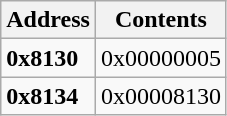<table class="wikitable" style="padding-left: 2em;">
<tr>
<th>Address</th>
<th>Contents</th>
</tr>
<tr>
<td><strong>0x8130</strong></td>
<td>0x00000005</td>
</tr>
<tr>
<td><strong>0x8134</strong></td>
<td>0x00008130</td>
</tr>
</table>
